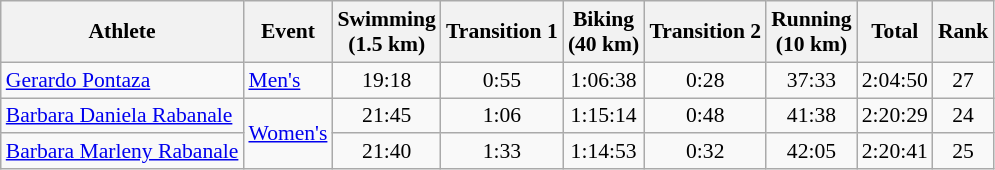<table class=wikitable style=font-size:90%;text-align:center>
<tr>
<th>Athlete</th>
<th>Event</th>
<th>Swimming<br><span>(1.5 km)</span></th>
<th>Transition 1</th>
<th>Biking<br><span>(40 km)</span></th>
<th>Transition 2</th>
<th>Running<br><span>(10 km)</span></th>
<th>Total</th>
<th>Rank</th>
</tr>
<tr>
<td style="text-align:left"><a href='#'>Gerardo Pontaza</a></td>
<td style="text-align:left"><a href='#'>Men's</a></td>
<td>19:18</td>
<td>0:55</td>
<td>1:06:38</td>
<td>0:28</td>
<td>37:33</td>
<td>2:04:50</td>
<td>27</td>
</tr>
<tr align=center>
<td style="text-align:left"><a href='#'>Barbara Daniela Rabanale</a></td>
<td style="text-align:left" rowspan=2><a href='#'>Women's</a></td>
<td>21:45</td>
<td>1:06</td>
<td>1:15:14</td>
<td>0:48</td>
<td>41:38</td>
<td>2:20:29</td>
<td>24</td>
</tr>
<tr align=center>
<td style="text-align:left"><a href='#'>Barbara Marleny Rabanale</a></td>
<td>21:40</td>
<td>1:33</td>
<td>1:14:53</td>
<td>0:32</td>
<td>42:05</td>
<td>2:20:41</td>
<td>25</td>
</tr>
</table>
